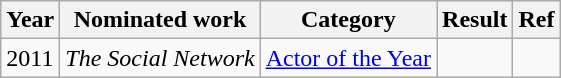<table class="wikitable">
<tr>
<th>Year</th>
<th>Nominated work</th>
<th>Category</th>
<th>Result</th>
<th>Ref</th>
</tr>
<tr>
<td>2011</td>
<td><em>The Social Network</em></td>
<td><a href='#'>Actor of the Year</a></td>
<td></td>
<td></td>
</tr>
</table>
